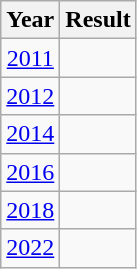<table class="wikitable" style="text-align:center">
<tr>
<th>Year</th>
<th>Result</th>
</tr>
<tr>
<td><a href='#'>2011</a></td>
<td></td>
</tr>
<tr>
<td><a href='#'>2012</a></td>
<td></td>
</tr>
<tr>
<td><a href='#'>2014</a></td>
<td></td>
</tr>
<tr>
<td><a href='#'>2016</a></td>
<td></td>
</tr>
<tr>
<td><a href='#'>2018</a></td>
<td></td>
</tr>
<tr>
<td><a href='#'>2022</a></td>
<td></td>
</tr>
</table>
